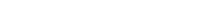<table style="width:22%; text-align:center;">
<tr style="color:white;">
<td style="background:"><strong>5</strong></td>
<td style="background:"><strong>3</strong></td>
</tr>
</table>
